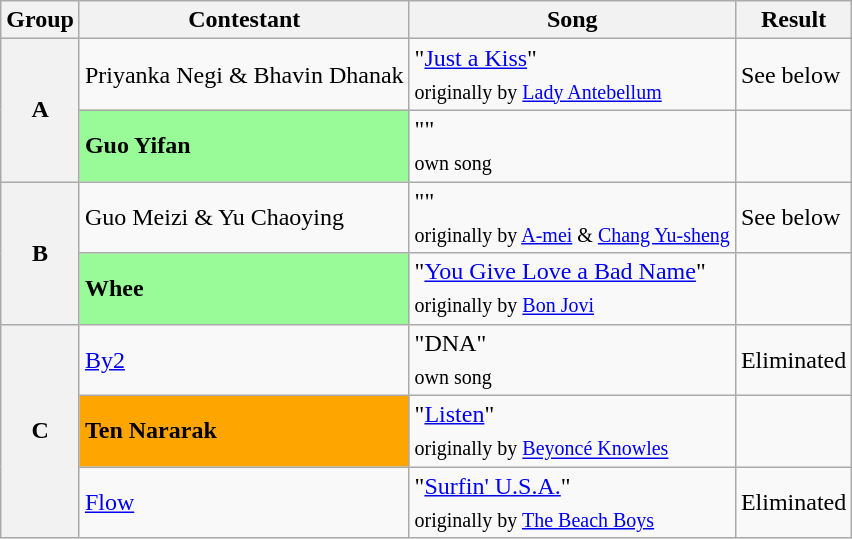<table class="wikitable">
<tr>
<th>Group</th>
<th>Contestant</th>
<th>Song</th>
<th>Result</th>
</tr>
<tr>
<th rowspan=2>A</th>
<td> Priyanka Negi & Bhavin Dhanak</td>
<td>"<a href='#'>Just a Kiss</a>"<br><sub>originally by <a href='#'>Lady Antebellum</a></sub></td>
<td>See below</td>
</tr>
<tr>
<td style="background:palegreen"> <strong>Guo Yifan</strong></td>
<td>""<br><sub>own song</sub></td>
<td></td>
</tr>
<tr>
<th rowspan=2>B</th>
<td> Guo Meizi & Yu Chaoying</td>
<td>""<br><sub>originally by <a href='#'>A-mei</a> & <a href='#'>Chang Yu-sheng</a></sub></td>
<td>See below</td>
</tr>
<tr>
<td style="background:palegreen"> <strong>Whee</strong></td>
<td>"<a href='#'>You Give Love a Bad Name</a>"<br><sub>originally by <a href='#'>Bon Jovi</a></sub></td>
<td></td>
</tr>
<tr>
<th rowspan=3>C</th>
<td> <a href='#'>By2</a></td>
<td>"DNA"<br><sub>own song</sub></td>
<td>Eliminated</td>
</tr>
<tr>
<td style="background:orange"> <strong>Ten Nararak</strong></td>
<td>"<a href='#'>Listen</a>"<br><sub>originally by <a href='#'>Beyoncé Knowles</a></sub></td>
<td></td>
</tr>
<tr>
<td> <a href='#'>Flow</a></td>
<td>"<a href='#'>Surfin' U.S.A.</a>"<br><sub>originally by <a href='#'>The Beach Boys</a></sub></td>
<td>Eliminated</td>
</tr>
</table>
